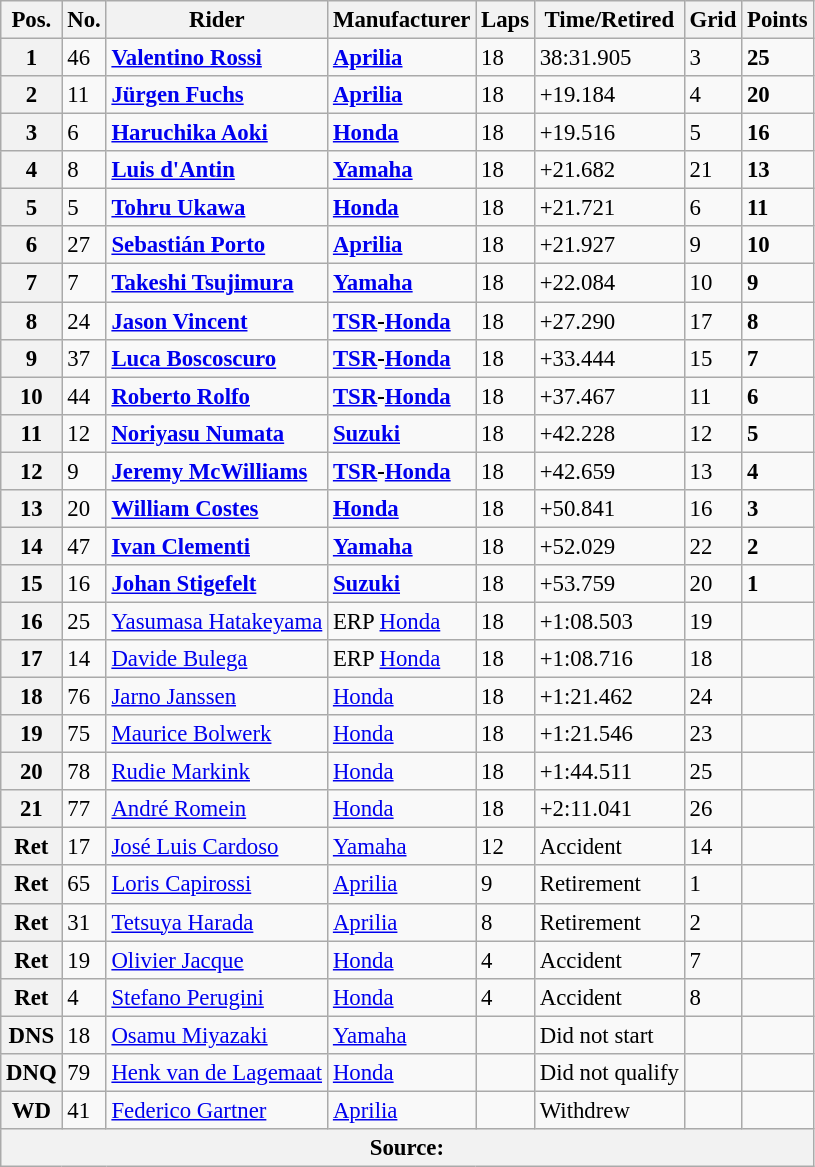<table class="wikitable" style="font-size: 95%;">
<tr>
<th>Pos.</th>
<th>No.</th>
<th>Rider</th>
<th>Manufacturer</th>
<th>Laps</th>
<th>Time/Retired</th>
<th>Grid</th>
<th>Points</th>
</tr>
<tr>
<th>1</th>
<td>46</td>
<td> <strong><a href='#'>Valentino Rossi</a></strong></td>
<td><strong><a href='#'>Aprilia</a></strong></td>
<td>18</td>
<td>38:31.905</td>
<td>3</td>
<td><strong>25</strong></td>
</tr>
<tr>
<th>2</th>
<td>11</td>
<td> <strong><a href='#'>Jürgen Fuchs</a></strong></td>
<td><strong><a href='#'>Aprilia</a></strong></td>
<td>18</td>
<td>+19.184</td>
<td>4</td>
<td><strong>20</strong></td>
</tr>
<tr>
<th>3</th>
<td>6</td>
<td> <strong><a href='#'>Haruchika Aoki</a></strong></td>
<td><strong><a href='#'>Honda</a></strong></td>
<td>18</td>
<td>+19.516</td>
<td>5</td>
<td><strong>16</strong></td>
</tr>
<tr>
<th>4</th>
<td>8</td>
<td> <strong><a href='#'>Luis d'Antin</a></strong></td>
<td><strong><a href='#'>Yamaha</a></strong></td>
<td>18</td>
<td>+21.682</td>
<td>21</td>
<td><strong>13</strong></td>
</tr>
<tr>
<th>5</th>
<td>5</td>
<td> <strong><a href='#'>Tohru Ukawa</a></strong></td>
<td><strong><a href='#'>Honda</a></strong></td>
<td>18</td>
<td>+21.721</td>
<td>6</td>
<td><strong>11</strong></td>
</tr>
<tr>
<th>6</th>
<td>27</td>
<td> <strong><a href='#'>Sebastián Porto</a></strong></td>
<td><strong><a href='#'>Aprilia</a></strong></td>
<td>18</td>
<td>+21.927</td>
<td>9</td>
<td><strong>10</strong></td>
</tr>
<tr>
<th>7</th>
<td>7</td>
<td> <strong><a href='#'>Takeshi Tsujimura</a></strong></td>
<td><strong><a href='#'>Yamaha</a></strong></td>
<td>18</td>
<td>+22.084</td>
<td>10</td>
<td><strong>9</strong></td>
</tr>
<tr>
<th>8</th>
<td>24</td>
<td> <strong><a href='#'>Jason Vincent</a></strong></td>
<td><strong><a href='#'>TSR</a>-<a href='#'>Honda</a></strong></td>
<td>18</td>
<td>+27.290</td>
<td>17</td>
<td><strong>8</strong></td>
</tr>
<tr>
<th>9</th>
<td>37</td>
<td> <strong><a href='#'>Luca Boscoscuro</a></strong></td>
<td><strong><a href='#'>TSR</a>-<a href='#'>Honda</a></strong></td>
<td>18</td>
<td>+33.444</td>
<td>15</td>
<td><strong>7</strong></td>
</tr>
<tr>
<th>10</th>
<td>44</td>
<td> <strong><a href='#'>Roberto Rolfo</a></strong></td>
<td><strong><a href='#'>TSR</a>-<a href='#'>Honda</a></strong></td>
<td>18</td>
<td>+37.467</td>
<td>11</td>
<td><strong>6</strong></td>
</tr>
<tr>
<th>11</th>
<td>12</td>
<td> <strong><a href='#'>Noriyasu Numata</a></strong></td>
<td><strong><a href='#'>Suzuki</a></strong></td>
<td>18</td>
<td>+42.228</td>
<td>12</td>
<td><strong>5</strong></td>
</tr>
<tr>
<th>12</th>
<td>9</td>
<td> <strong><a href='#'>Jeremy McWilliams</a></strong></td>
<td><strong><a href='#'>TSR</a>-<a href='#'>Honda</a></strong></td>
<td>18</td>
<td>+42.659</td>
<td>13</td>
<td><strong>4</strong></td>
</tr>
<tr>
<th>13</th>
<td>20</td>
<td> <strong><a href='#'>William Costes</a></strong></td>
<td><strong><a href='#'>Honda</a></strong></td>
<td>18</td>
<td>+50.841</td>
<td>16</td>
<td><strong>3</strong></td>
</tr>
<tr>
<th>14</th>
<td>47</td>
<td> <strong><a href='#'>Ivan Clementi</a></strong></td>
<td><strong><a href='#'>Yamaha</a></strong></td>
<td>18</td>
<td>+52.029</td>
<td>22</td>
<td><strong>2</strong></td>
</tr>
<tr>
<th>15</th>
<td>16</td>
<td> <strong><a href='#'>Johan Stigefelt</a></strong></td>
<td><strong><a href='#'>Suzuki</a></strong></td>
<td>18</td>
<td>+53.759</td>
<td>20</td>
<td><strong>1</strong></td>
</tr>
<tr>
<th>16</th>
<td>25</td>
<td> <a href='#'>Yasumasa Hatakeyama</a></td>
<td>ERP <a href='#'>Honda</a></td>
<td>18</td>
<td>+1:08.503</td>
<td>19</td>
<td></td>
</tr>
<tr>
<th>17</th>
<td>14</td>
<td> <a href='#'>Davide Bulega</a></td>
<td>ERP <a href='#'>Honda</a></td>
<td>18</td>
<td>+1:08.716</td>
<td>18</td>
<td></td>
</tr>
<tr>
<th>18</th>
<td>76</td>
<td> <a href='#'>Jarno Janssen</a></td>
<td><a href='#'>Honda</a></td>
<td>18</td>
<td>+1:21.462</td>
<td>24</td>
<td></td>
</tr>
<tr>
<th>19</th>
<td>75</td>
<td> <a href='#'>Maurice Bolwerk</a></td>
<td><a href='#'>Honda</a></td>
<td>18</td>
<td>+1:21.546</td>
<td>23</td>
<td></td>
</tr>
<tr>
<th>20</th>
<td>78</td>
<td> <a href='#'>Rudie Markink</a></td>
<td><a href='#'>Honda</a></td>
<td>18</td>
<td>+1:44.511</td>
<td>25</td>
<td></td>
</tr>
<tr>
<th>21</th>
<td>77</td>
<td> <a href='#'>André Romein</a></td>
<td><a href='#'>Honda</a></td>
<td>18</td>
<td>+2:11.041</td>
<td>26</td>
<td></td>
</tr>
<tr>
<th>Ret</th>
<td>17</td>
<td> <a href='#'>José Luis Cardoso</a></td>
<td><a href='#'>Yamaha</a></td>
<td>12</td>
<td>Accident</td>
<td>14</td>
<td></td>
</tr>
<tr>
<th>Ret</th>
<td>65</td>
<td> <a href='#'>Loris Capirossi</a></td>
<td><a href='#'>Aprilia</a></td>
<td>9</td>
<td>Retirement</td>
<td>1</td>
<td></td>
</tr>
<tr>
<th>Ret</th>
<td>31</td>
<td> <a href='#'>Tetsuya Harada</a></td>
<td><a href='#'>Aprilia</a></td>
<td>8</td>
<td>Retirement</td>
<td>2</td>
<td></td>
</tr>
<tr>
<th>Ret</th>
<td>19</td>
<td> <a href='#'>Olivier Jacque</a></td>
<td><a href='#'>Honda</a></td>
<td>4</td>
<td>Accident</td>
<td>7</td>
<td></td>
</tr>
<tr>
<th>Ret</th>
<td>4</td>
<td> <a href='#'>Stefano Perugini</a></td>
<td><a href='#'>Honda</a></td>
<td>4</td>
<td>Accident</td>
<td>8</td>
<td></td>
</tr>
<tr>
<th>DNS</th>
<td>18</td>
<td> <a href='#'>Osamu Miyazaki</a></td>
<td><a href='#'>Yamaha</a></td>
<td></td>
<td>Did not start</td>
<td></td>
<td></td>
</tr>
<tr>
<th>DNQ</th>
<td>79</td>
<td> <a href='#'>Henk van de Lagemaat</a></td>
<td><a href='#'>Honda</a></td>
<td></td>
<td>Did not qualify</td>
<td></td>
<td></td>
</tr>
<tr>
<th>WD</th>
<td>41</td>
<td> <a href='#'>Federico Gartner</a></td>
<td><a href='#'>Aprilia</a></td>
<td></td>
<td>Withdrew</td>
<td></td>
<td></td>
</tr>
<tr>
<th colspan=8>Source:</th>
</tr>
</table>
